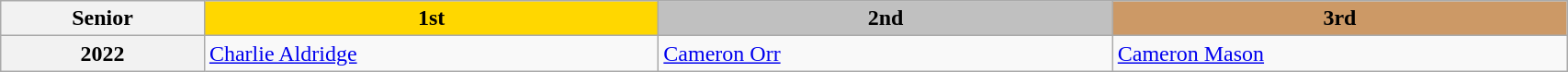<table class="wikitable" style="width:90%;">
<tr>
<th>Senior</th>
<th style="width:29%; background:gold;">1st</th>
<th style="width:29%; background:silver;">2nd</th>
<th style="width:29%; background:#c96;">3rd</th>
</tr>
<tr>
<th>2022</th>
<td><a href='#'>Charlie Aldridge</a></td>
<td><a href='#'>Cameron Orr</a></td>
<td><a href='#'>Cameron Mason</a></td>
</tr>
</table>
